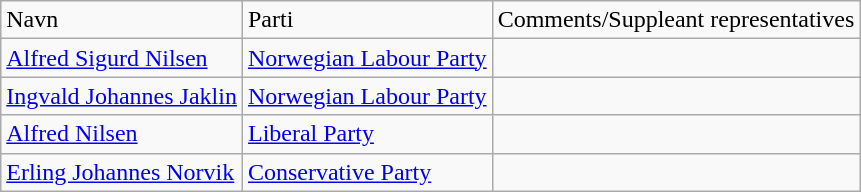<table class="wikitable">
<tr>
<td>Navn</td>
<td>Parti</td>
<td>Comments/Suppleant representatives</td>
</tr>
<tr>
<td><a href='#'>Alfred Sigurd Nilsen</a></td>
<td><a href='#'>Norwegian Labour Party</a></td>
<td></td>
</tr>
<tr>
<td><a href='#'>Ingvald Johannes Jaklin</a></td>
<td><a href='#'>Norwegian Labour Party</a></td>
<td></td>
</tr>
<tr>
<td><a href='#'>Alfred Nilsen</a></td>
<td><a href='#'>Liberal Party</a></td>
<td></td>
</tr>
<tr>
<td><a href='#'>Erling Johannes Norvik</a></td>
<td><a href='#'>Conservative Party</a></td>
<td></td>
</tr>
</table>
